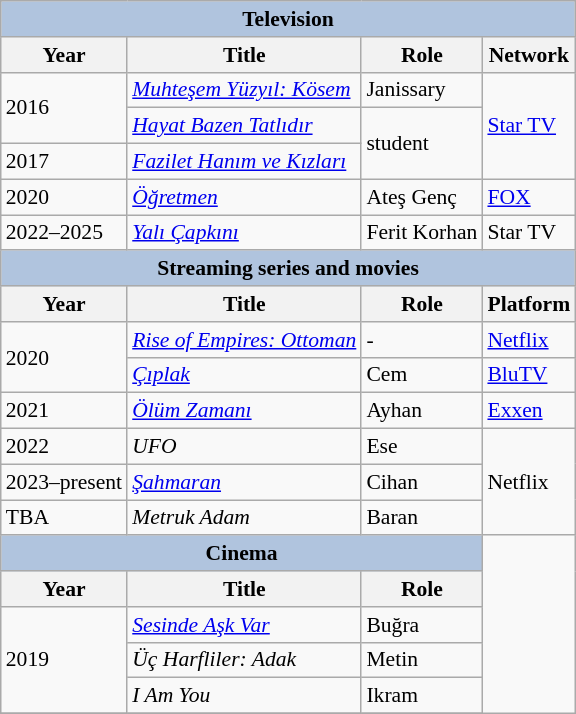<table class="wikitable" cellspacing="0" cellpadding="4" border="2" style="font-size:90%">
<tr>
<th colspan="4" style="background:LightSteelBlue">Television</th>
</tr>
<tr>
<th>Year</th>
<th>Title</th>
<th>Role</th>
<th>Network</th>
</tr>
<tr>
<td rowspan="2">2016</td>
<td><em><a href='#'>Muhteşem Yüzyıl: Kösem</a></em></td>
<td>Janissary</td>
<td rowspan="3"><a href='#'>Star TV</a></td>
</tr>
<tr>
<td><em><a href='#'>Hayat Bazen Tatlıdır</a></em></td>
<td rowspan="2">student</td>
</tr>
<tr>
<td>2017</td>
<td><em><a href='#'>Fazilet Hanım ve Kızları</a></em></td>
</tr>
<tr>
<td>2020</td>
<td><em><a href='#'>Öğretmen</a></em></td>
<td>Ateş Genç</td>
<td><a href='#'>FOX</a></td>
</tr>
<tr>
<td>2022–2025</td>
<td><em><a href='#'>Yalı Çapkını</a></em></td>
<td>Ferit Korhan</td>
<td>Star TV</td>
</tr>
<tr>
<th colspan="4" style="background:LightSteelBlue">Streaming series and movies</th>
</tr>
<tr>
<th>Year</th>
<th>Title</th>
<th>Role</th>
<th>Platform</th>
</tr>
<tr>
<td rowspan="2">2020</td>
<td><em><a href='#'>Rise of Empires: Ottoman</a></em></td>
<td>-</td>
<td><a href='#'>Netflix</a></td>
</tr>
<tr>
<td><em><a href='#'>Çıplak</a></em></td>
<td>Cem</td>
<td><a href='#'>BluTV</a></td>
</tr>
<tr>
<td>2021</td>
<td><em><a href='#'>Ölüm Zamanı</a></em></td>
<td>Ayhan</td>
<td><a href='#'>Exxen</a></td>
</tr>
<tr>
<td>2022</td>
<td><em>UFO</em></td>
<td>Ese</td>
<td rowspan="3">Netflix</td>
</tr>
<tr>
<td>2023–present</td>
<td><em><a href='#'>Şahmaran</a></em></td>
<td>Cihan</td>
</tr>
<tr>
<td>TBA</td>
<td><em>Metruk Adam</em></td>
<td>Baran</td>
</tr>
<tr>
<th colspan="3" style="background:LightSteelBlue">Cinema</th>
</tr>
<tr>
<th>Year</th>
<th>Title</th>
<th>Role</th>
</tr>
<tr>
<td rowspan="3">2019</td>
<td><em><a href='#'>Sesinde Aşk Var</a></em></td>
<td>Buğra</td>
</tr>
<tr>
<td><em>Üç Harfliler: Adak</em></td>
<td>Metin</td>
</tr>
<tr>
<td><em>I Am You</em></td>
<td>Ikram</td>
</tr>
<tr>
</tr>
</table>
